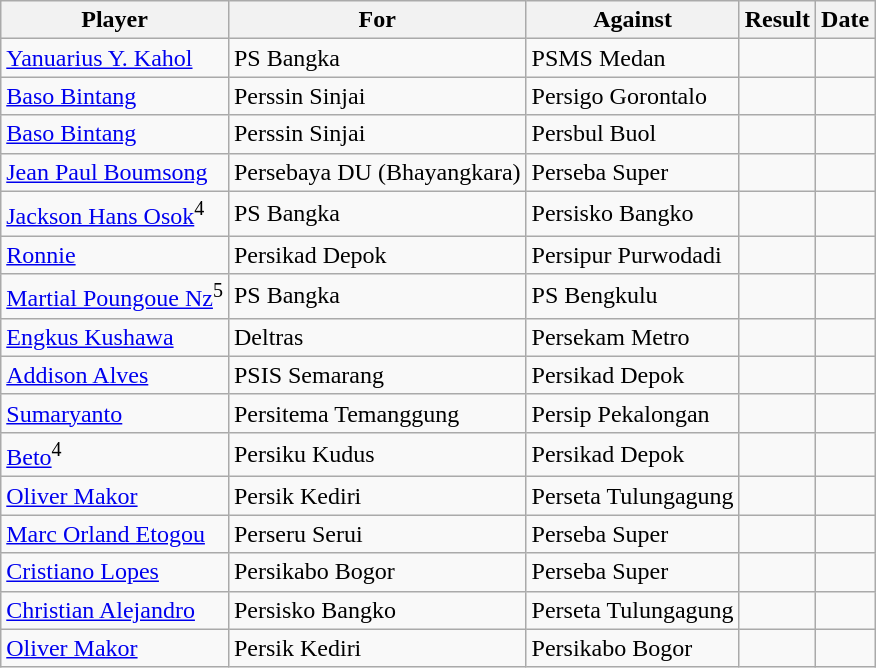<table class="wikitable sortable">
<tr>
<th>Player</th>
<th>For</th>
<th>Against</th>
<th align=center>Result</th>
<th>Date</th>
</tr>
<tr>
<td><a href='#'>Yanuarius Y. Kahol</a></td>
<td>PS Bangka</td>
<td>PSMS Medan</td>
<td align="center"></td>
<td></td>
</tr>
<tr>
<td><a href='#'>Baso Bintang</a></td>
<td>Perssin Sinjai</td>
<td>Persigo Gorontalo</td>
<td align="center"></td>
<td></td>
</tr>
<tr>
<td><a href='#'>Baso Bintang</a></td>
<td>Perssin Sinjai</td>
<td>Persbul Buol</td>
<td align="center"></td>
<td></td>
</tr>
<tr>
<td><a href='#'>Jean Paul Boumsong</a></td>
<td Bhayangkara F.C.>Persebaya DU (Bhayangkara)</td>
<td>Perseba Super</td>
<td align="center"></td>
<td></td>
</tr>
<tr>
<td><a href='#'>Jackson Hans Osok</a><sup>4</sup></td>
<td>PS Bangka</td>
<td>Persisko Bangko</td>
<td align="center"></td>
<td></td>
</tr>
<tr>
<td><a href='#'>Ronnie</a></td>
<td>Persikad Depok</td>
<td>Persipur Purwodadi</td>
<td align="center"></td>
<td></td>
</tr>
<tr>
<td><a href='#'>Martial Poungoue Nz</a><sup>5</sup></td>
<td>PS Bangka</td>
<td>PS Bengkulu</td>
<td align="center"></td>
<td></td>
</tr>
<tr>
<td><a href='#'>Engkus Kushawa</a></td>
<td>Deltras</td>
<td>Persekam Metro</td>
<td align="center"></td>
<td></td>
</tr>
<tr>
<td><a href='#'>Addison Alves</a></td>
<td>PSIS Semarang</td>
<td>Persikad Depok</td>
<td align="center"></td>
<td></td>
</tr>
<tr>
<td><a href='#'>Sumaryanto</a></td>
<td>Persitema Temanggung</td>
<td>Persip Pekalongan</td>
<td align="center"></td>
<td></td>
</tr>
<tr>
<td><a href='#'>Beto</a><sup>4</sup></td>
<td>Persiku Kudus</td>
<td>Persikad Depok</td>
<td align="center"></td>
<td></td>
</tr>
<tr>
<td><a href='#'>Oliver Makor</a></td>
<td>Persik Kediri</td>
<td>Perseta Tulungagung</td>
<td align="center"></td>
<td></td>
</tr>
<tr>
<td><a href='#'>Marc Orland Etogou</a></td>
<td>Perseru Serui</td>
<td>Perseba Super</td>
<td align="center"></td>
<td></td>
</tr>
<tr>
<td><a href='#'>Cristiano Lopes</a></td>
<td>Persikabo Bogor</td>
<td>Perseba Super</td>
<td align="center"></td>
<td></td>
</tr>
<tr>
<td><a href='#'>Christian Alejandro</a></td>
<td>Persisko Bangko</td>
<td>Perseta Tulungagung</td>
<td align="center"></td>
<td></td>
</tr>
<tr>
<td><a href='#'>Oliver Makor</a></td>
<td>Persik Kediri</td>
<td>Persikabo Bogor</td>
<td align="center"></td>
<td></td>
</tr>
</table>
